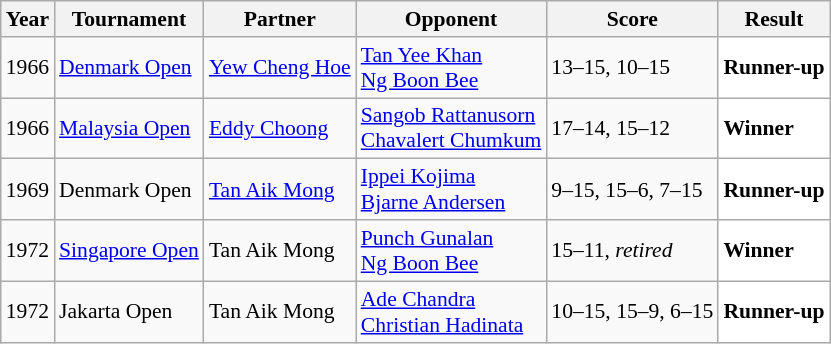<table class="sortable wikitable" style="font-size: 90%;">
<tr>
<th>Year</th>
<th>Tournament</th>
<th>Partner</th>
<th>Opponent</th>
<th>Score</th>
<th>Result</th>
</tr>
<tr>
<td align="center">1966</td>
<td><a href='#'>Denmark Open</a></td>
<td> <a href='#'>Yew Cheng Hoe</a></td>
<td> <a href='#'>Tan Yee Khan</a><br> <a href='#'>Ng Boon Bee</a></td>
<td>13–15, 10–15</td>
<td style="text-align:left; background:white"> <strong>Runner-up</strong></td>
</tr>
<tr>
<td align="center">1966</td>
<td><a href='#'>Malaysia Open</a></td>
<td> <a href='#'>Eddy Choong</a></td>
<td> <a href='#'>Sangob Rattanusorn</a><br> <a href='#'>Chavalert Chumkum</a></td>
<td>17–14, 15–12</td>
<td style="text-align:left; background:white"> <strong>Winner</strong></td>
</tr>
<tr>
<td align="center">1969</td>
<td>Denmark Open</td>
<td> <a href='#'>Tan Aik Mong</a></td>
<td> <a href='#'>Ippei Kojima</a><br> <a href='#'>Bjarne Andersen</a></td>
<td>9–15, 15–6, 7–15</td>
<td style="text-align:left; background:white"> <strong>Runner-up</strong></td>
</tr>
<tr>
<td align="center">1972</td>
<td><a href='#'>Singapore Open</a></td>
<td> Tan Aik Mong</td>
<td> <a href='#'>Punch Gunalan</a><br> <a href='#'>Ng Boon Bee</a></td>
<td>15–11, <em>retired</em></td>
<td style="text-align:left; background:white"> <strong>Winner</strong></td>
</tr>
<tr>
<td align="center">1972</td>
<td>Jakarta Open</td>
<td> Tan Aik Mong</td>
<td> <a href='#'>Ade Chandra</a><br> <a href='#'>Christian Hadinata</a></td>
<td>10–15, 15–9, 6–15</td>
<td style="text-align:left; background:white"> <strong>Runner-up</strong></td>
</tr>
</table>
